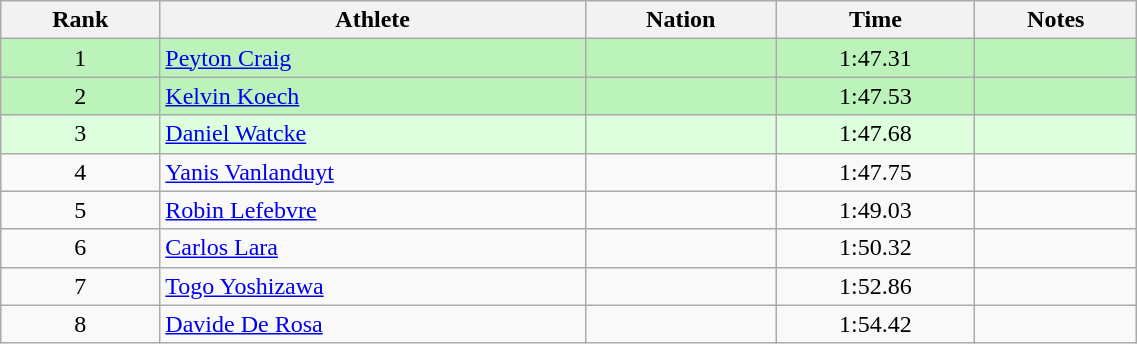<table class="wikitable sortable" style="text-align:center;width: 60%;">
<tr>
<th scope="col">Rank</th>
<th scope="col">Athlete</th>
<th scope="col">Nation</th>
<th scope="col">Time</th>
<th scope="col">Notes</th>
</tr>
<tr bgcolor=bbf3bb>
<td>1</td>
<td align=left><a href='#'>Peyton Craig</a></td>
<td align=left></td>
<td>1:47.31</td>
<td></td>
</tr>
<tr bgcolor=bbf3bb>
<td>2</td>
<td align=left><a href='#'>Kelvin Koech</a></td>
<td align=left></td>
<td>1:47.53</td>
<td></td>
</tr>
<tr bgcolor=ddffdd>
<td>3</td>
<td align=left><a href='#'>Daniel Watcke</a></td>
<td align=left></td>
<td>1:47.68</td>
<td></td>
</tr>
<tr>
<td>4</td>
<td align=left><a href='#'>Yanis Vanlanduyt</a></td>
<td align=left></td>
<td>1:47.75</td>
<td></td>
</tr>
<tr>
<td>5</td>
<td align=left><a href='#'>Robin Lefebvre</a></td>
<td align=left></td>
<td>1:49.03</td>
<td></td>
</tr>
<tr>
<td>6</td>
<td align=left><a href='#'>Carlos Lara</a></td>
<td align=left></td>
<td>1:50.32</td>
<td></td>
</tr>
<tr>
<td>7</td>
<td align=left><a href='#'>Togo Yoshizawa</a></td>
<td align=left></td>
<td>1:52.86</td>
<td></td>
</tr>
<tr>
<td>8</td>
<td align=left><a href='#'>Davide De Rosa</a></td>
<td align=left></td>
<td>1:54.42</td>
<td></td>
</tr>
</table>
